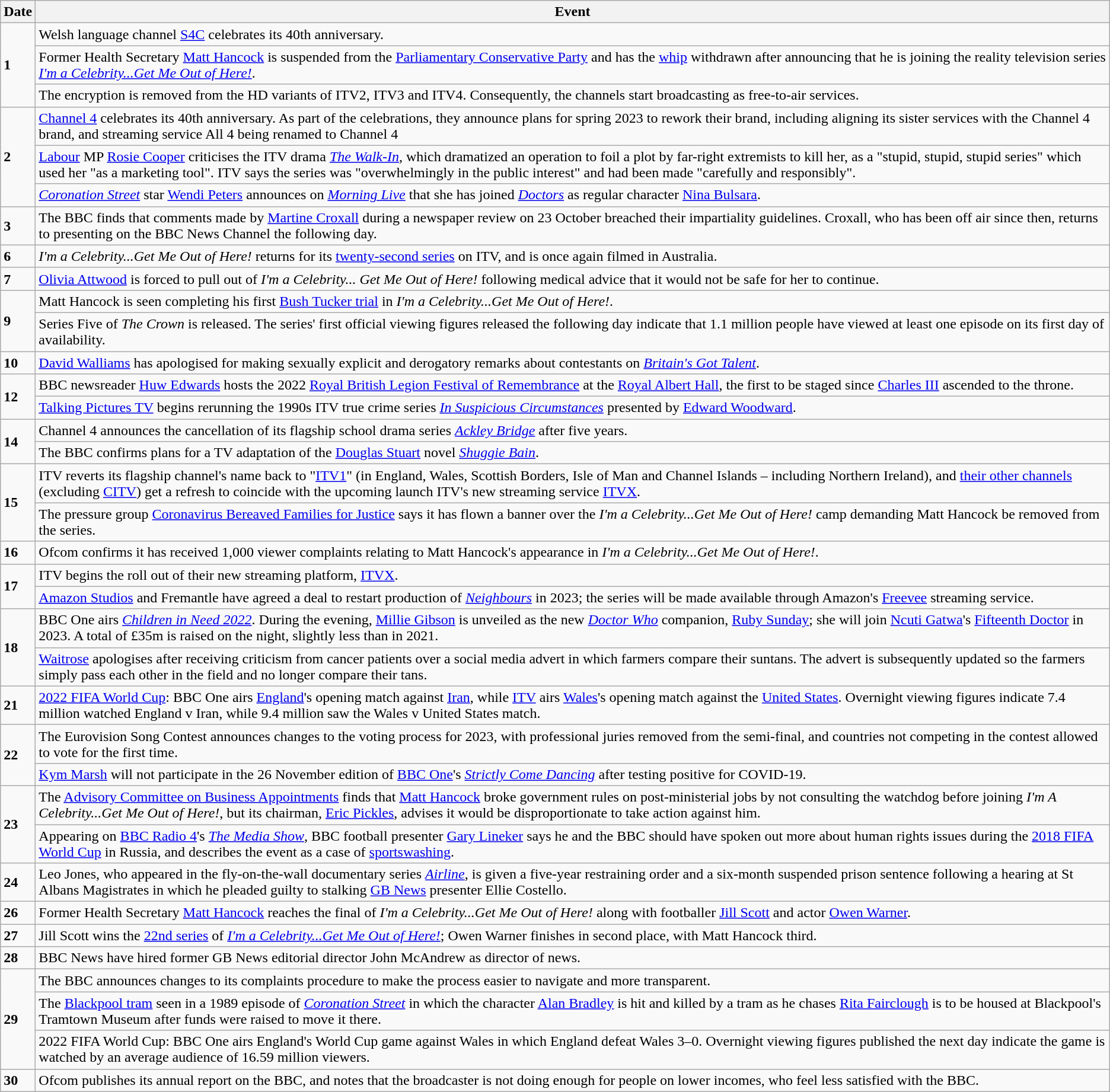<table class="wikitable">
<tr>
<th>Date</th>
<th>Event</th>
</tr>
<tr>
<td rowspan=3><strong>1</strong></td>
<td>Welsh language channel <a href='#'>S4C</a> celebrates its 40th anniversary.</td>
</tr>
<tr>
<td>Former Health Secretary <a href='#'>Matt Hancock</a> is suspended from the <a href='#'>Parliamentary Conservative Party</a> and has the <a href='#'>whip</a> withdrawn after announcing that he is joining the reality television series <em><a href='#'>I'm a Celebrity...Get Me Out of Here!</a></em>.</td>
</tr>
<tr>
<td>The encryption is removed from the HD variants of ITV2, ITV3 and ITV4. Consequently, the channels start broadcasting as free-to-air services.</td>
</tr>
<tr>
<td rowspan=3><strong>2</strong></td>
<td><a href='#'>Channel 4</a> celebrates its 40th anniversary. As part of the celebrations, they announce plans for spring 2023 to rework their brand, including aligning its sister services with the Channel 4 brand, and streaming service All 4 being renamed to Channel 4</td>
</tr>
<tr>
<td><a href='#'>Labour</a> MP <a href='#'>Rosie Cooper</a> criticises the ITV drama <em><a href='#'>The Walk-In</a></em>, which dramatized an operation to foil a plot by far-right extremists to kill her, as a "stupid, stupid, stupid series" which used her "as a marketing tool". ITV says the series was "overwhelmingly in the public interest" and had been made "carefully and responsibly".</td>
</tr>
<tr>
<td><em><a href='#'>Coronation Street</a></em> star <a href='#'>Wendi Peters</a> announces on <em><a href='#'>Morning Live</a></em> that she has joined <em><a href='#'>Doctors</a></em> as regular character <a href='#'>Nina Bulsara</a>.</td>
</tr>
<tr>
<td><strong>3</strong></td>
<td>The BBC finds that comments made by <a href='#'>Martine Croxall</a> during a newspaper review on 23 October breached their impartiality guidelines. Croxall, who has been off air since then, returns to presenting on the BBC News Channel the following day.</td>
</tr>
<tr>
<td><strong>6</strong></td>
<td><em>I'm a Celebrity...Get Me Out of Here!</em> returns for its <a href='#'>twenty-second series</a> on ITV, and is once again filmed in Australia.</td>
</tr>
<tr>
<td><strong>7</strong></td>
<td><a href='#'>Olivia Attwood</a> is forced to pull out of <em>I'm a Celebrity... Get Me Out of Here!</em> following medical advice that it would not be safe for her to continue.</td>
</tr>
<tr>
<td rowspan=2><strong>9</strong></td>
<td>Matt Hancock is seen completing his first <a href='#'>Bush Tucker trial</a> in <em>I'm a Celebrity...Get Me Out of Here!</em>.</td>
</tr>
<tr>
<td>Series Five of <em>The Crown</em> is released. The series' first official viewing figures released the following day indicate that 1.1 million people have viewed at least one episode on its first day of availability.</td>
</tr>
<tr>
<td><strong>10</strong></td>
<td><a href='#'>David Walliams</a> has apologised for making sexually explicit and derogatory remarks about contestants on <em><a href='#'>Britain's Got Talent</a></em>.</td>
</tr>
<tr>
<td rowspan=2><strong>12</strong></td>
<td>BBC newsreader <a href='#'>Huw Edwards</a> hosts the 2022 <a href='#'>Royal British Legion Festival of Remembrance</a> at the <a href='#'>Royal Albert Hall</a>, the first to be staged since <a href='#'>Charles III</a> ascended to the throne.</td>
</tr>
<tr>
<td><a href='#'>Talking Pictures TV</a> begins rerunning the 1990s ITV true crime series <em><a href='#'>In Suspicious Circumstances</a></em> presented by <a href='#'>Edward Woodward</a>.</td>
</tr>
<tr>
<td rowspan="2"><strong>14</strong></td>
<td>Channel 4 announces the cancellation of its flagship school drama series <em><a href='#'>Ackley Bridge</a></em> after five years.</td>
</tr>
<tr>
<td>The BBC confirms plans for a TV adaptation of the <a href='#'>Douglas Stuart</a> novel <em><a href='#'>Shuggie Bain</a></em>.</td>
</tr>
<tr>
<td rowspan=2><strong>15</strong></td>
<td>ITV reverts its flagship channel's name back to "<a href='#'>ITV1</a>" (in England, Wales, Scottish Borders, Isle of Man and Channel Islands – including Northern Ireland), and <a href='#'>their other channels</a> (excluding <a href='#'>CITV</a>) get a refresh to coincide with the upcoming launch ITV's new streaming service <a href='#'>ITVX</a>.</td>
</tr>
<tr>
<td>The pressure group <a href='#'>Coronavirus Bereaved Families for Justice</a> says it has flown a banner over the <em>I'm a Celebrity...Get Me Out of Here!</em> camp demanding Matt Hancock be removed from the series.</td>
</tr>
<tr>
<td><strong>16</strong></td>
<td>Ofcom confirms it has received 1,000 viewer complaints relating to Matt Hancock's appearance in <em>I'm a Celebrity...Get Me Out of Here!</em>.</td>
</tr>
<tr>
<td rowspan=2><strong>17</strong></td>
<td>ITV begins the roll out of their new streaming platform, <a href='#'>ITVX</a>.</td>
</tr>
<tr>
<td><a href='#'>Amazon Studios</a> and Fremantle have agreed a deal to restart production of <em><a href='#'>Neighbours</a></em> in 2023; the series will be made available through Amazon's <a href='#'>Freevee</a> streaming service.</td>
</tr>
<tr>
<td rowspan=2><strong>18</strong></td>
<td>BBC One airs <em><a href='#'>Children in Need 2022</a></em>. During the evening, <a href='#'>Millie Gibson</a> is unveiled as the new <em><a href='#'>Doctor Who</a></em> companion, <a href='#'>Ruby Sunday</a>; she will join <a href='#'>Ncuti Gatwa</a>'s <a href='#'>Fifteenth Doctor</a> in 2023. A total of £35m is raised on the night, slightly less than in 2021.</td>
</tr>
<tr>
<td><a href='#'>Waitrose</a> apologises after receiving criticism from cancer patients over a social media advert in which farmers compare their suntans. The advert is subsequently updated so the farmers simply pass each other in the field and no longer compare their tans.</td>
</tr>
<tr>
<td><strong>21</strong></td>
<td><a href='#'>2022 FIFA World Cup</a>: BBC One airs <a href='#'>England</a>'s opening match against <a href='#'>Iran</a>, while <a href='#'>ITV</a> airs <a href='#'>Wales</a>'s opening match against the <a href='#'>United States</a>. Overnight viewing figures indicate 7.4 million watched England v Iran, while 9.4 million saw the Wales v United States match.</td>
</tr>
<tr>
<td rowspan=2><strong>22</strong></td>
<td>The Eurovision Song Contest announces changes to the voting process for 2023, with professional juries removed from the semi-final, and countries not competing in the contest allowed to vote for the first time.</td>
</tr>
<tr>
<td><a href='#'>Kym Marsh</a> will not participate in the 26 November edition of <a href='#'>BBC One</a>'s <em><a href='#'>Strictly Come Dancing</a></em> after testing positive for COVID-19.</td>
</tr>
<tr>
<td rowspan=2><strong>23</strong></td>
<td>The <a href='#'>Advisory Committee on Business Appointments</a> finds that <a href='#'>Matt Hancock</a> broke government rules on post-ministerial jobs by not consulting the watchdog before joining <em>I'm A Celebrity...Get Me Out of Here!</em>, but its chairman, <a href='#'>Eric Pickles</a>, advises it would be disproportionate to take action against him.</td>
</tr>
<tr>
<td>Appearing on <a href='#'>BBC Radio 4</a>'s <em><a href='#'>The Media Show</a></em>, BBC football presenter <a href='#'>Gary Lineker</a> says he and the BBC should have spoken out more about human rights issues during the <a href='#'>2018 FIFA World Cup</a> in Russia, and describes the event as a case of <a href='#'>sportswashing</a>.</td>
</tr>
<tr>
<td><strong>24</strong></td>
<td>Leo Jones, who appeared in the fly-on-the-wall documentary series <em><a href='#'>Airline</a></em>, is given a five-year restraining order and a six-month suspended prison sentence following a hearing at St Albans Magistrates in which he pleaded guilty to stalking <a href='#'>GB News</a> presenter Ellie Costello.</td>
</tr>
<tr>
<td><strong>26</strong></td>
<td>Former Health Secretary <a href='#'>Matt Hancock</a> reaches the final of <em>I'm a Celebrity...Get Me Out of Here!</em> along with footballer <a href='#'>Jill Scott</a> and actor <a href='#'>Owen Warner</a>.</td>
</tr>
<tr>
<td><strong>27</strong></td>
<td>Jill Scott wins the <a href='#'>22nd series</a> of <em><a href='#'>I'm a Celebrity...Get Me Out of Here!</a></em>; Owen Warner finishes in second place, with Matt Hancock third.</td>
</tr>
<tr>
<td><strong>28</strong></td>
<td>BBC News have hired former GB News editorial director John McAndrew as director of news.</td>
</tr>
<tr>
<td rowspan=3><strong>29</strong></td>
<td>The BBC announces changes to its complaints procedure to make the process easier to navigate and more transparent.</td>
</tr>
<tr>
<td>The <a href='#'>Blackpool tram</a> seen in a 1989 episode of <em><a href='#'>Coronation Street</a></em> in which the character <a href='#'>Alan Bradley</a> is hit and killed by a tram as he chases <a href='#'>Rita Fairclough</a> is to be housed at Blackpool's Tramtown Museum after funds were raised to move it there.</td>
</tr>
<tr>
<td>2022 FIFA World Cup: BBC One airs England's World Cup game against Wales in which England defeat Wales 3–0. Overnight viewing figures published the next day indicate the game is watched by an average audience of 16.59 million viewers.</td>
</tr>
<tr>
<td><strong>30</strong></td>
<td>Ofcom publishes its annual report on the BBC, and notes that the broadcaster is not doing enough for people on lower incomes, who feel less satisfied with the BBC.</td>
</tr>
</table>
